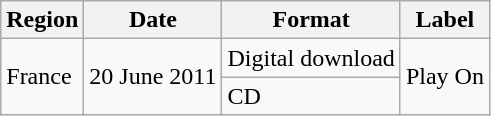<table class=wikitable>
<tr>
<th>Region</th>
<th>Date</th>
<th>Format</th>
<th>Label</th>
</tr>
<tr>
<td rowspan="2">France</td>
<td rowspan="2">20 June 2011</td>
<td>Digital download</td>
<td rowspan="2">Play On</td>
</tr>
<tr>
<td>CD</td>
</tr>
</table>
